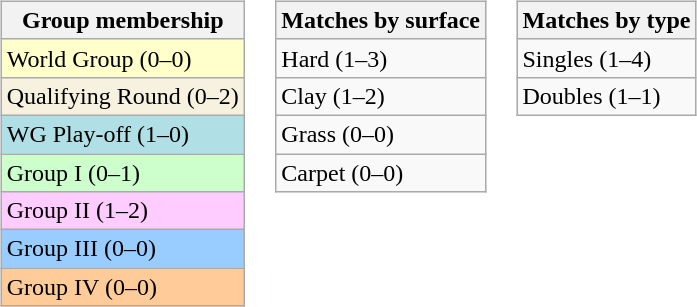<table>
<tr valign=top>
<td><br><table class=wikitable>
<tr>
<th>Group membership</th>
</tr>
<tr bgcolor=#FFFFCC>
<td>World Group (0–0)</td>
</tr>
<tr bgcolor="#F7F2E0">
<td>Qualifying Round (0–2)</td>
</tr>
<tr style="background:#B0E0E6;">
<td>WG Play-off (1–0)</td>
</tr>
<tr bgcolor=#CCFFCC>
<td>Group I (0–1)</td>
</tr>
<tr bgcolor=#FFCCFF>
<td>Group II (1–2)</td>
</tr>
<tr bgcolor=#99CCFF>
<td>Group III (0–0)</td>
</tr>
<tr bgcolor=#FFCC99>
<td>Group IV (0–0)</td>
</tr>
</table>
</td>
<td><br><table class=wikitable>
<tr>
<th>Matches by surface</th>
</tr>
<tr>
<td>Hard (1–3)</td>
</tr>
<tr>
<td>Clay (1–2)</td>
</tr>
<tr>
<td>Grass (0–0)</td>
</tr>
<tr>
<td>Carpet (0–0)</td>
</tr>
</table>
</td>
<td><br><table class=wikitable>
<tr>
<th>Matches by type</th>
</tr>
<tr>
<td>Singles (1–4)</td>
</tr>
<tr>
<td>Doubles (1–1)</td>
</tr>
</table>
</td>
</tr>
</table>
